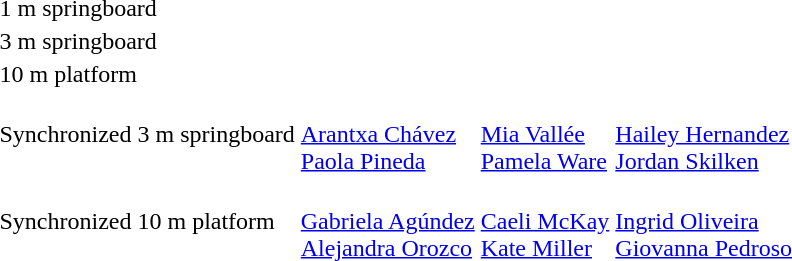<table>
<tr>
<td>1 m springboard<br></td>
<td></td>
<td></td>
<td></td>
</tr>
<tr>
<td>3 m springboard<br></td>
<td></td>
<td></td>
<td></td>
</tr>
<tr>
<td>10 m platform<br></td>
<td></td>
<td></td>
<td></td>
</tr>
<tr>
<td>Synchronized 3 m springboard<br></td>
<td><br><a href='#'>Arantxa Chávez</a><br><a href='#'>Paola Pineda</a></td>
<td><br><a href='#'>Mia Vallée</a><br><a href='#'>Pamela Ware</a></td>
<td><br><a href='#'>Hailey Hernandez</a><br><a href='#'>Jordan Skilken</a></td>
</tr>
<tr>
<td>Synchronized 10 m platform<br></td>
<td><br><a href='#'>Gabriela Agúndez</a><br><a href='#'>Alejandra Orozco</a></td>
<td><br><a href='#'>Caeli McKay</a><br><a href='#'>Kate Miller</a></td>
<td><br><a href='#'>Ingrid Oliveira</a><br><a href='#'>Giovanna Pedroso</a></td>
</tr>
</table>
